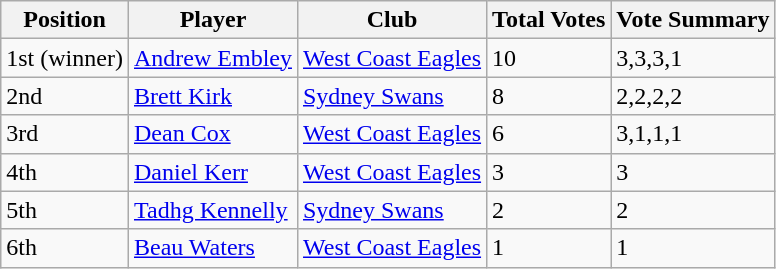<table class="wikitable">
<tr>
<th>Position</th>
<th>Player</th>
<th>Club</th>
<th>Total Votes</th>
<th>Vote Summary</th>
</tr>
<tr>
<td>1st (winner)</td>
<td><a href='#'>Andrew Embley</a></td>
<td><a href='#'>West Coast Eagles</a></td>
<td>10</td>
<td>3,3,3,1</td>
</tr>
<tr>
<td>2nd</td>
<td><a href='#'>Brett Kirk</a></td>
<td><a href='#'>Sydney Swans</a></td>
<td>8</td>
<td>2,2,2,2</td>
</tr>
<tr>
<td>3rd</td>
<td><a href='#'>Dean Cox</a></td>
<td><a href='#'>West Coast Eagles</a></td>
<td>6</td>
<td>3,1,1,1</td>
</tr>
<tr>
<td>4th</td>
<td><a href='#'>Daniel Kerr</a></td>
<td><a href='#'>West Coast Eagles</a></td>
<td>3</td>
<td>3</td>
</tr>
<tr>
<td>5th</td>
<td><a href='#'>Tadhg Kennelly</a></td>
<td><a href='#'>Sydney Swans</a></td>
<td>2</td>
<td>2</td>
</tr>
<tr>
<td>6th</td>
<td><a href='#'>Beau Waters</a></td>
<td><a href='#'>West Coast Eagles</a></td>
<td>1</td>
<td>1</td>
</tr>
</table>
